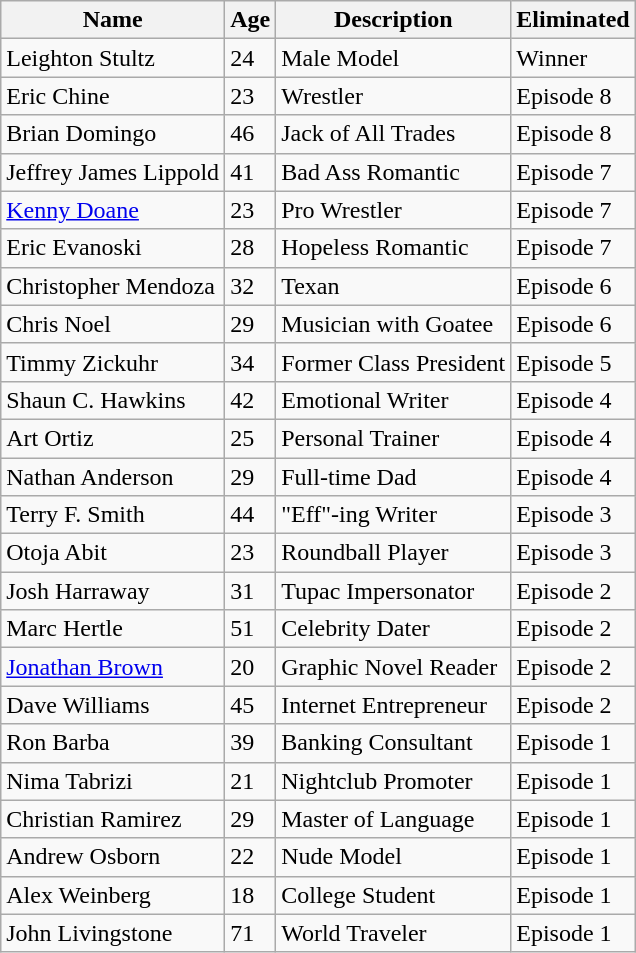<table class="wikitable">
<tr>
<th>Name</th>
<th>Age</th>
<th>Description</th>
<th>Eliminated</th>
</tr>
<tr>
<td>Leighton Stultz</td>
<td>24</td>
<td>Male Model</td>
<td>Winner</td>
</tr>
<tr>
<td>Eric Chine</td>
<td>23</td>
<td>Wrestler</td>
<td>Episode 8</td>
</tr>
<tr>
<td>Brian Domingo</td>
<td>46</td>
<td>Jack of All Trades</td>
<td>Episode 8</td>
</tr>
<tr>
<td>Jeffrey James Lippold</td>
<td>41</td>
<td>Bad Ass Romantic</td>
<td>Episode 7</td>
</tr>
<tr>
<td><a href='#'>Kenny Doane</a></td>
<td>23</td>
<td>Pro Wrestler</td>
<td>Episode 7</td>
</tr>
<tr>
<td>Eric Evanoski</td>
<td>28</td>
<td>Hopeless Romantic</td>
<td>Episode 7</td>
</tr>
<tr>
<td>Christopher Mendoza</td>
<td>32</td>
<td>Texan</td>
<td>Episode 6</td>
</tr>
<tr>
<td>Chris Noel</td>
<td>29</td>
<td>Musician with Goatee</td>
<td>Episode 6</td>
</tr>
<tr>
<td>Timmy Zickuhr</td>
<td>34</td>
<td>Former Class President</td>
<td>Episode 5</td>
</tr>
<tr>
<td>Shaun C. Hawkins</td>
<td>42</td>
<td>Emotional Writer</td>
<td>Episode 4</td>
</tr>
<tr>
<td>Art Ortiz</td>
<td>25</td>
<td>Personal Trainer</td>
<td>Episode 4</td>
</tr>
<tr>
<td>Nathan Anderson</td>
<td>29</td>
<td>Full-time Dad</td>
<td>Episode 4</td>
</tr>
<tr>
<td>Terry F. Smith</td>
<td>44</td>
<td>"Eff"-ing Writer</td>
<td>Episode 3</td>
</tr>
<tr>
<td>Otoja Abit</td>
<td>23</td>
<td>Roundball Player</td>
<td>Episode 3</td>
</tr>
<tr>
<td>Josh Harraway</td>
<td>31</td>
<td>Tupac Impersonator</td>
<td>Episode 2</td>
</tr>
<tr>
<td>Marc Hertle</td>
<td>51</td>
<td>Celebrity Dater</td>
<td>Episode 2</td>
</tr>
<tr>
<td><a href='#'>Jonathan Brown</a></td>
<td>20</td>
<td>Graphic Novel Reader</td>
<td>Episode 2</td>
</tr>
<tr>
<td>Dave Williams</td>
<td>45</td>
<td>Internet Entrepreneur</td>
<td>Episode 2</td>
</tr>
<tr>
<td>Ron Barba</td>
<td>39</td>
<td>Banking Consultant</td>
<td>Episode 1</td>
</tr>
<tr>
<td>Nima Tabrizi</td>
<td>21</td>
<td>Nightclub Promoter</td>
<td>Episode 1</td>
</tr>
<tr>
<td>Christian Ramirez</td>
<td>29</td>
<td>Master of Language</td>
<td>Episode 1</td>
</tr>
<tr>
<td>Andrew Osborn</td>
<td>22</td>
<td>Nude Model</td>
<td>Episode 1</td>
</tr>
<tr>
<td>Alex Weinberg</td>
<td>18</td>
<td>College Student</td>
<td>Episode 1</td>
</tr>
<tr>
<td>John Livingstone</td>
<td>71</td>
<td>World Traveler</td>
<td>Episode 1</td>
</tr>
</table>
